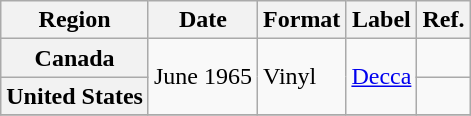<table class="wikitable plainrowheaders">
<tr>
<th scope="col">Region</th>
<th scope="col">Date</th>
<th scope="col">Format</th>
<th scope="col">Label</th>
<th scope="col">Ref.</th>
</tr>
<tr>
<th scope="row">Canada</th>
<td rowspan="2">June 1965</td>
<td rowspan="2">Vinyl</td>
<td rowspan="2"><a href='#'>Decca</a></td>
<td></td>
</tr>
<tr>
<th scope="row">United States</th>
<td></td>
</tr>
<tr>
</tr>
</table>
